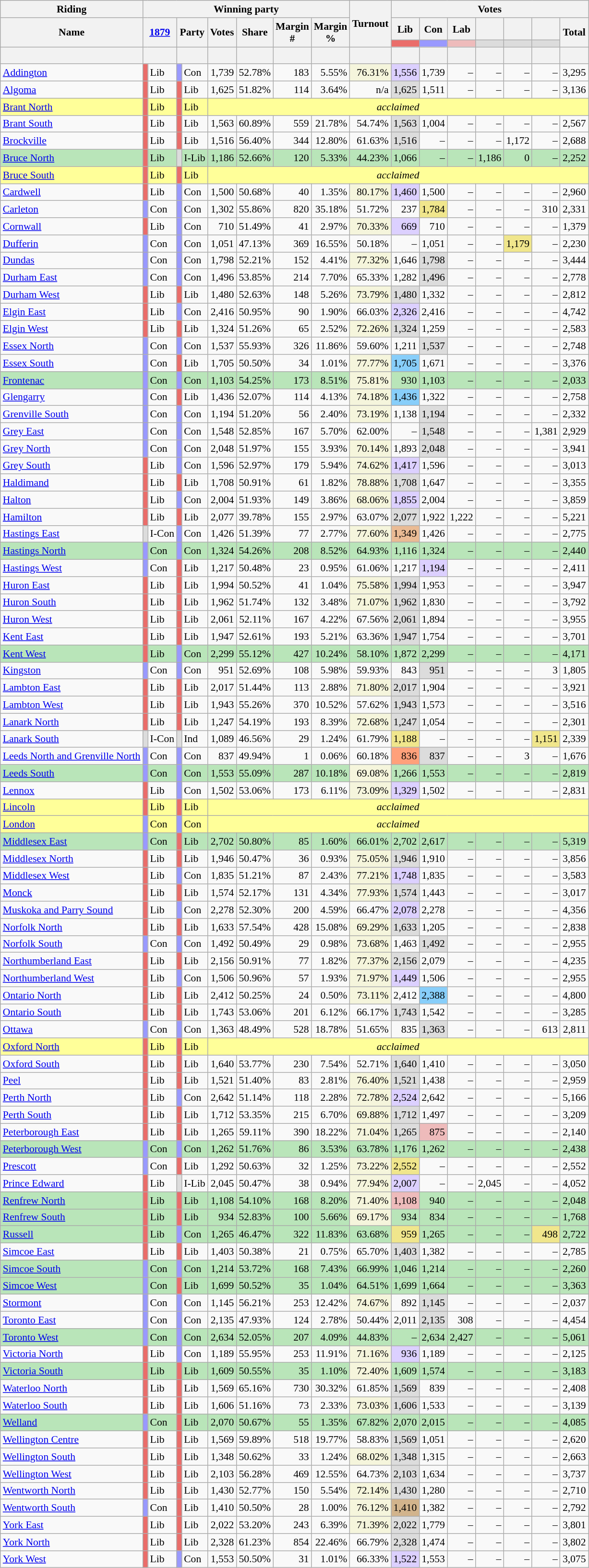<table class="wikitable sortable mw-collapsible" style="text-align:right; font-size:90%">
<tr>
<th scope="col">Riding</th>
<th scope="col" colspan="8">Winning party</th>
<th rowspan="3" scope="col">Turnout</th>
<th scope="col" colspan="7">Votes</th>
</tr>
<tr>
<th rowspan="2" scope="col">Name</th>
<th colspan="2" rowspan="2" scope="col"><strong><a href='#'>1879</a></strong></th>
<th colspan="2" rowspan="2" scope="col">Party</th>
<th rowspan="2" scope="col">Votes</th>
<th rowspan="2" scope="col">Share</th>
<th rowspan="2" scope="col">Margin<br>#</th>
<th rowspan="2" scope="col">Margin<br>%</th>
<th scope="col">Lib</th>
<th scope="col">Con</th>
<th scope="col">Lab</th>
<th scope="col"></th>
<th scope="col"></th>
<th scope="col"></th>
<th rowspan="2" scope="col">Total</th>
</tr>
<tr>
<th scope="col" style="background-color:#EA6D6A;"></th>
<th scope="col" style="background-color:#9999FF;"></th>
<th scope="col" style="background-color:#EEBBBB;"></th>
<th scope="col" style="background-color:#DCDCDC;"></th>
<th scope="col" style="background-color:#DCDCDC;"></th>
<th scope="col" style="background-color:#DCDCDC;"></th>
</tr>
<tr>
<th> </th>
<th colspan="2"></th>
<th colspan="2"></th>
<th></th>
<th></th>
<th></th>
<th></th>
<th></th>
<th></th>
<th></th>
<th></th>
<th></th>
<th></th>
<th></th>
<th></th>
</tr>
<tr>
<td style="text-align:left;"><a href='#'>Addington</a></td>
<td style="background-color:#EA6D6A;"></td>
<td style="text-align:left;">Lib</td>
<td style="background-color:#9999FF;"></td>
<td style="text-align:left;">Con</td>
<td>1,739</td>
<td>52.78%</td>
<td>183</td>
<td>5.55%</td>
<td style="background-color:#F5F5DC;">76.31%</td>
<td style="background-color:#DCD0FF;">1,556</td>
<td>1,739</td>
<td>–</td>
<td>–</td>
<td>–</td>
<td>–</td>
<td>3,295</td>
</tr>
<tr>
<td style="text-align:left;"><a href='#'>Algoma</a></td>
<td style="background-color:#EA6D6A;"></td>
<td style="text-align:left;">Lib</td>
<td style="background-color:#EA6D6A;"></td>
<td style="text-align:left;">Lib</td>
<td>1,625</td>
<td>51.82%</td>
<td>114</td>
<td>3.64%</td>
<td>n/a</td>
<td style="background-color:#DCDCDC;">1,625</td>
<td>1,511</td>
<td>–</td>
<td>–</td>
<td>–</td>
<td>–</td>
<td>3,136</td>
</tr>
<tr style="background-color:#FFFF99;">
<td style="text-align:left;"><a href='#'>Brant North</a></td>
<td style="background-color:#EA6D6A;"></td>
<td style="text-align:left;">Lib</td>
<td style="background-color:#EA6D6A;"></td>
<td style="text-align:left;">Lib</td>
<td colspan="12" style="text-align:center;"><em>acclaimed</em></td>
</tr>
<tr>
<td style="text-align:left;"><a href='#'>Brant South</a></td>
<td style="background-color:#EA6D6A;"></td>
<td style="text-align:left;">Lib</td>
<td style="background-color:#EA6D6A;"></td>
<td style="text-align:left;">Lib</td>
<td>1,563</td>
<td>60.89%</td>
<td>559</td>
<td>21.78%</td>
<td>54.74%</td>
<td style="background-color:#DCDCDC;">1,563</td>
<td>1,004</td>
<td>–</td>
<td>–</td>
<td>–</td>
<td>–</td>
<td>2,567</td>
</tr>
<tr>
<td style="text-align:left;"><a href='#'>Brockville</a></td>
<td style="background-color:#EA6D6A;"></td>
<td style="text-align:left;">Lib</td>
<td style="background-color:#EA6D6A;"></td>
<td style="text-align:left;">Lib</td>
<td>1,516</td>
<td>56.40%</td>
<td>344</td>
<td>12.80%</td>
<td>61.63%</td>
<td style="background-color:#DCDCDC;">1,516</td>
<td>–</td>
<td>–</td>
<td>–</td>
<td>1,172</td>
<td>–</td>
<td>2,688</td>
</tr>
<tr style="background-color:#B9E5B9;">
<td style="text-align:left;"><a href='#'>Bruce North</a></td>
<td style="background-color:#EA6D6A;"></td>
<td style="text-align:left;">Lib</td>
<td style="background-color:#DCDCDC;"></td>
<td style="text-align:left;">I-Lib</td>
<td>1,186</td>
<td>52.66%</td>
<td>120</td>
<td>5.33%</td>
<td>44.23%</td>
<td>1,066</td>
<td>–</td>
<td>–</td>
<td>1,186</td>
<td>0</td>
<td>–</td>
<td>2,252</td>
</tr>
<tr style="background-color:#FFFF99;">
<td style="text-align:left;"><a href='#'>Bruce South</a></td>
<td style="background-color:#EA6D6A;"></td>
<td style="text-align:left;">Lib</td>
<td style="background-color:#EA6D6A;"></td>
<td style="text-align:left;">Lib</td>
<td colspan="12" style="text-align:center;"><em>acclaimed</em></td>
</tr>
<tr>
<td style="text-align:left;"><a href='#'>Cardwell</a></td>
<td style="background-color:#EA6D6A;"></td>
<td style="text-align:left;">Lib</td>
<td style="background-color:#9999FF;"></td>
<td style="text-align:left;">Con</td>
<td>1,500</td>
<td>50.68%</td>
<td>40</td>
<td>1.35%</td>
<td style="background-color:#F5F5DC;">80.17%</td>
<td style="background-color:#DCD0FF;">1,460</td>
<td>1,500</td>
<td>–</td>
<td>–</td>
<td>–</td>
<td>–</td>
<td>2,960</td>
</tr>
<tr>
<td style="text-align:left;"><a href='#'>Carleton</a></td>
<td style="background-color:#9999FF;"></td>
<td style="text-align:left;">Con</td>
<td style="background-color:#9999FF;"></td>
<td style="text-align:left;">Con</td>
<td>1,302</td>
<td>55.86%</td>
<td>820</td>
<td>35.18%</td>
<td>51.72%</td>
<td>237</td>
<td style="background-color:#F0E68C;">1,784</td>
<td>–</td>
<td>–</td>
<td>–</td>
<td>310</td>
<td>2,331</td>
</tr>
<tr>
<td style="text-align:left;"><a href='#'>Cornwall</a></td>
<td style="background-color:#EA6D6A;"></td>
<td style="text-align:left;">Lib</td>
<td style="background-color:#9999FF;"></td>
<td style="text-align:left;">Con</td>
<td>710</td>
<td>51.49%</td>
<td>41</td>
<td>2.97%</td>
<td style="background-color:#F5F5DC;">70.33%</td>
<td style="background-color:#DCD0FF;">669</td>
<td>710</td>
<td>–</td>
<td>–</td>
<td>–</td>
<td>–</td>
<td>1,379</td>
</tr>
<tr>
<td style="text-align:left;"><a href='#'>Dufferin</a></td>
<td style="background-color:#9999FF;"></td>
<td style="text-align:left;">Con</td>
<td style="background-color:#9999FF;"></td>
<td style="text-align:left;">Con</td>
<td>1,051</td>
<td>47.13%</td>
<td>369</td>
<td>16.55%</td>
<td>50.18%</td>
<td>–</td>
<td>1,051</td>
<td>–</td>
<td>–</td>
<td style="background-color:#F0E68C;">1,179</td>
<td>–</td>
<td>2,230</td>
</tr>
<tr>
<td style="text-align:left;"><a href='#'>Dundas</a></td>
<td style="background-color:#9999FF;"></td>
<td style="text-align:left;">Con</td>
<td style="background-color:#9999FF;"></td>
<td style="text-align:left;">Con</td>
<td>1,798</td>
<td>52.21%</td>
<td>152</td>
<td>4.41%</td>
<td style="background-color:#F5F5DC;">77.32%</td>
<td>1,646</td>
<td style="background-color:#DCDCDC;">1,798</td>
<td>–</td>
<td>–</td>
<td>–</td>
<td>–</td>
<td>3,444</td>
</tr>
<tr>
<td style="text-align:left;"><a href='#'>Durham East</a></td>
<td style="background-color:#9999FF;"></td>
<td style="text-align:left;">Con</td>
<td style="background-color:#9999FF;"></td>
<td style="text-align:left;">Con</td>
<td>1,496</td>
<td>53.85%</td>
<td>214</td>
<td>7.70%</td>
<td>65.33%</td>
<td>1,282</td>
<td style="background-color:#DCDCDC;">1,496</td>
<td>–</td>
<td>–</td>
<td>–</td>
<td>–</td>
<td>2,778</td>
</tr>
<tr>
<td style="text-align:left;"><a href='#'>Durham West</a></td>
<td style="background-color:#EA6D6A;"></td>
<td style="text-align:left;">Lib</td>
<td style="background-color:#EA6D6A;"></td>
<td style="text-align:left;">Lib</td>
<td>1,480</td>
<td>52.63%</td>
<td>148</td>
<td>5.26%</td>
<td style="background-color:#F5F5DC;">73.79%</td>
<td style="background-color:#DCDCDC;">1,480</td>
<td>1,332</td>
<td>–</td>
<td>–</td>
<td>–</td>
<td>–</td>
<td>2,812</td>
</tr>
<tr>
<td style="text-align:left;"><a href='#'>Elgin East</a></td>
<td style="background-color:#EA6D6A;"></td>
<td style="text-align:left;">Lib</td>
<td style="background-color:#9999FF;"></td>
<td style="text-align:left;">Con</td>
<td>2,416</td>
<td>50.95%</td>
<td>90</td>
<td>1.90%</td>
<td>66.03%</td>
<td style="background-color:#DCD0FF;">2,326</td>
<td>2,416</td>
<td>–</td>
<td>–</td>
<td>–</td>
<td>–</td>
<td>4,742</td>
</tr>
<tr>
<td style="text-align:left;"><a href='#'>Elgin West</a></td>
<td style="background-color:#EA6D6A;"></td>
<td style="text-align:left;">Lib</td>
<td style="background-color:#EA6D6A;"></td>
<td style="text-align:left;">Lib</td>
<td>1,324</td>
<td>51.26%</td>
<td>65</td>
<td>2.52%</td>
<td style="background-color:#F5F5DC;">72.26%</td>
<td style="background-color:#DCDCDC;">1,324</td>
<td>1,259</td>
<td>–</td>
<td>–</td>
<td>–</td>
<td>–</td>
<td>2,583</td>
</tr>
<tr>
<td style="text-align:left;"><a href='#'>Essex North</a></td>
<td style="background-color:#9999FF;"></td>
<td style="text-align:left;">Con</td>
<td style="background-color:#9999FF;"></td>
<td style="text-align:left;">Con</td>
<td>1,537</td>
<td>55.93%</td>
<td>326</td>
<td>11.86%</td>
<td>59.60%</td>
<td>1,211</td>
<td style="background-color:#DCDCDC;">1,537</td>
<td>–</td>
<td>–</td>
<td>–</td>
<td>–</td>
<td>2,748</td>
</tr>
<tr>
<td style="text-align:left;"><a href='#'>Essex South</a></td>
<td style="background-color:#9999FF;"></td>
<td style="text-align:left;">Con</td>
<td style="background-color:#EA6D6A;"></td>
<td style="text-align:left;">Lib</td>
<td>1,705</td>
<td>50.50%</td>
<td>34</td>
<td>1.01%</td>
<td style="background-color:#F5F5DC;">77.77%</td>
<td style="background-color:#87CEFA;">1,705</td>
<td>1,671</td>
<td>–</td>
<td>–</td>
<td>–</td>
<td>–</td>
<td>3,376</td>
</tr>
<tr style="background-color:#B9E5B9;">
<td style="text-align:left;"><a href='#'>Frontenac</a></td>
<td style="background-color:#9999FF;"></td>
<td style="text-align:left;">Con</td>
<td style="background-color:#9999FF;"></td>
<td style="text-align:left;">Con</td>
<td>1,103</td>
<td>54.25%</td>
<td>173</td>
<td>8.51%</td>
<td style="background-color:#F5F5DC;">75.81%</td>
<td>930</td>
<td>1,103</td>
<td>–</td>
<td>–</td>
<td>–</td>
<td>–</td>
<td>2,033</td>
</tr>
<tr>
<td style="text-align:left;"><a href='#'>Glengarry</a></td>
<td style="background-color:#9999FF;"></td>
<td style="text-align:left;">Con</td>
<td style="background-color:#EA6D6A;"></td>
<td style="text-align:left;">Lib</td>
<td>1,436</td>
<td>52.07%</td>
<td>114</td>
<td>4.13%</td>
<td style="background-color:#F5F5DC;">74.18%</td>
<td style="background-color:#87CEFA;">1,436</td>
<td>1,322</td>
<td>–</td>
<td>–</td>
<td>–</td>
<td>–</td>
<td>2,758</td>
</tr>
<tr>
<td style="text-align:left;"><a href='#'>Grenville South</a></td>
<td style="background-color:#9999FF;"></td>
<td style="text-align:left;">Con</td>
<td style="background-color:#9999FF;"></td>
<td style="text-align:left;">Con</td>
<td>1,194</td>
<td>51.20%</td>
<td>56</td>
<td>2.40%</td>
<td style="background-color:#F5F5DC;">73.19%</td>
<td>1,138</td>
<td style="background-color:#DCDCDC;">1,194</td>
<td>–</td>
<td>–</td>
<td>–</td>
<td>–</td>
<td>2,332</td>
</tr>
<tr>
<td style="text-align:left;"><a href='#'>Grey East</a></td>
<td style="background-color:#9999FF;"></td>
<td style="text-align:left;">Con</td>
<td style="background-color:#9999FF;"></td>
<td style="text-align:left;">Con</td>
<td>1,548</td>
<td>52.85%</td>
<td>167</td>
<td>5.70%</td>
<td>62.00%</td>
<td>–</td>
<td style="background-color:#DCDCDC;">1,548</td>
<td>–</td>
<td>–</td>
<td>–</td>
<td>1,381</td>
<td>2,929</td>
</tr>
<tr>
<td style="text-align:left;"><a href='#'>Grey North</a></td>
<td style="background-color:#9999FF;"></td>
<td style="text-align:left;">Con</td>
<td style="background-color:#9999FF;"></td>
<td style="text-align:left;">Con</td>
<td>2,048</td>
<td>51.97%</td>
<td>155</td>
<td>3.93%</td>
<td style="background-color:#F5F5DC;">70.14%</td>
<td>1,893</td>
<td style="background-color:#DCDCDC;">2,048</td>
<td>–</td>
<td>–</td>
<td>–</td>
<td>–</td>
<td>3,941</td>
</tr>
<tr>
<td style="text-align:left;"><a href='#'>Grey South</a></td>
<td style="background-color:#EA6D6A;"></td>
<td style="text-align:left;">Lib</td>
<td style="background-color:#9999FF;"></td>
<td style="text-align:left;">Con</td>
<td>1,596</td>
<td>52.97%</td>
<td>179</td>
<td>5.94%</td>
<td style="background-color:#F5F5DC;">74.62%</td>
<td style="background-color:#DCD0FF;">1,417</td>
<td>1,596</td>
<td>–</td>
<td>–</td>
<td>–</td>
<td>–</td>
<td>3,013</td>
</tr>
<tr>
<td style="text-align:left;"><a href='#'>Haldimand</a></td>
<td style="background-color:#EA6D6A;"></td>
<td style="text-align:left;">Lib</td>
<td style="background-color:#EA6D6A;"></td>
<td style="text-align:left;">Lib</td>
<td>1,708</td>
<td>50.91%</td>
<td>61</td>
<td>1.82%</td>
<td style="background-color:#F5F5DC;">78.88%</td>
<td style="background-color:#DCDCDC;">1,708</td>
<td>1,647</td>
<td>–</td>
<td>–</td>
<td>–</td>
<td>–</td>
<td>3,355</td>
</tr>
<tr>
<td style="text-align:left;"><a href='#'>Halton</a></td>
<td style="background-color:#EA6D6A;"></td>
<td style="text-align:left;">Lib</td>
<td style="background-color:#9999FF;"></td>
<td style="text-align:left;">Con</td>
<td>2,004</td>
<td>51.93%</td>
<td>149</td>
<td>3.86%</td>
<td style="background-color:#F5F5DC;">68.06%</td>
<td style="background-color:#DCD0FF;">1,855</td>
<td>2,004</td>
<td>–</td>
<td>–</td>
<td>–</td>
<td>–</td>
<td>3,859</td>
</tr>
<tr>
<td style="text-align:left;"><a href='#'>Hamilton</a></td>
<td style="background-color:#EA6D6A;"></td>
<td style="text-align:left;">Lib</td>
<td style="background-color:#EA6D6A;"></td>
<td style="text-align:left;">Lib</td>
<td>2,077</td>
<td>39.78%</td>
<td>155</td>
<td>2.97%</td>
<td>63.07%</td>
<td style="background-color:#DCDCDC;">2,077</td>
<td>1,922</td>
<td>1,222</td>
<td>–</td>
<td>–</td>
<td>–</td>
<td>5,221</td>
</tr>
<tr>
<td style="text-align:left;"><a href='#'>Hastings East</a></td>
<td style="background-color:#DCDCDC;"></td>
<td style="text-align:left;">I-Con</td>
<td style="background-color:#9999FF;"></td>
<td style="text-align:left;">Con</td>
<td>1,426</td>
<td>51.39%</td>
<td>77</td>
<td>2.77%</td>
<td style="background-color:#F5F5DC;">77.60%</td>
<td style="background-color:#EABB94;">1,349</td>
<td>1,426</td>
<td>–</td>
<td>–</td>
<td>–</td>
<td>–</td>
<td>2,775</td>
</tr>
<tr style="background-color:#B9E5B9;">
<td style="text-align:left;"><a href='#'>Hastings North</a></td>
<td style="background-color:#9999FF;"></td>
<td style="text-align:left;">Con</td>
<td style="background-color:#9999FF;"></td>
<td style="text-align:left;">Con</td>
<td>1,324</td>
<td>54.26%</td>
<td>208</td>
<td>8.52%</td>
<td>64.93%</td>
<td>1,116</td>
<td>1,324</td>
<td>–</td>
<td>–</td>
<td>–</td>
<td>–</td>
<td>2,440</td>
</tr>
<tr>
<td style="text-align:left;"><a href='#'>Hastings West</a></td>
<td style="background-color:#9999FF;"></td>
<td style="text-align:left;">Con</td>
<td style="background-color:#EA6D6A;"></td>
<td style="text-align:left;">Lib</td>
<td>1,217</td>
<td>50.48%</td>
<td>23</td>
<td>0.95%</td>
<td>61.06%</td>
<td>1,217</td>
<td style="background-color:#DCD0FF;">1,194</td>
<td>–</td>
<td>–</td>
<td>–</td>
<td>–</td>
<td>2,411</td>
</tr>
<tr>
<td style="text-align:left;"><a href='#'>Huron East</a></td>
<td style="background-color:#EA6D6A;"></td>
<td style="text-align:left;">Lib</td>
<td style="background-color:#EA6D6A;"></td>
<td style="text-align:left;">Lib</td>
<td>1,994</td>
<td>50.52%</td>
<td>41</td>
<td>1.04%</td>
<td style="background-color:#F5F5DC;">75.58%</td>
<td style="background-color:#DCDCDC;">1,994</td>
<td>1,953</td>
<td>–</td>
<td>–</td>
<td>–</td>
<td>–</td>
<td>3,947</td>
</tr>
<tr>
<td style="text-align:left;"><a href='#'>Huron South</a></td>
<td style="background-color:#EA6D6A;"></td>
<td style="text-align:left;">Lib</td>
<td style="background-color:#EA6D6A;"></td>
<td style="text-align:left;">Lib</td>
<td>1,962</td>
<td>51.74%</td>
<td>132</td>
<td>3.48%</td>
<td style="background-color:#F5F5DC;">71.07%</td>
<td style="background-color:#DCDCDC;">1,962</td>
<td>1,830</td>
<td>–</td>
<td>–</td>
<td>–</td>
<td>–</td>
<td>3,792</td>
</tr>
<tr>
<td style="text-align:left;"><a href='#'>Huron West</a></td>
<td style="background-color:#EA6D6A;"></td>
<td style="text-align:left;">Lib</td>
<td style="background-color:#EA6D6A;"></td>
<td style="text-align:left;">Lib</td>
<td>2,061</td>
<td>52.11%</td>
<td>167</td>
<td>4.22%</td>
<td>67.56%</td>
<td style="background-color:#DCDCDC;">2,061</td>
<td>1,894</td>
<td>–</td>
<td>–</td>
<td>–</td>
<td>–</td>
<td>3,955</td>
</tr>
<tr>
<td style="text-align:left;"><a href='#'>Kent East</a></td>
<td style="background-color:#EA6D6A;"></td>
<td style="text-align:left;">Lib</td>
<td style="background-color:#EA6D6A;"></td>
<td style="text-align:left;">Lib</td>
<td>1,947</td>
<td>52.61%</td>
<td>193</td>
<td>5.21%</td>
<td>63.36%</td>
<td style="background-color:#DCDCDC;">1,947</td>
<td>1,754</td>
<td>–</td>
<td>–</td>
<td>–</td>
<td>–</td>
<td>3,701</td>
</tr>
<tr style="background-color:#B9E5B9;">
<td style="text-align:left;"><a href='#'>Kent West</a></td>
<td style="background-color:#EA6D6A;"></td>
<td style="text-align:left;">Lib</td>
<td style="background-color:#9999FF;"></td>
<td style="text-align:left;">Con</td>
<td>2,299</td>
<td>55.12%</td>
<td>427</td>
<td>10.24%</td>
<td>58.10%</td>
<td>1,872</td>
<td>2,299</td>
<td>–</td>
<td>–</td>
<td>–</td>
<td>–</td>
<td>4,171</td>
</tr>
<tr>
<td style="text-align:left;"><a href='#'>Kingston</a></td>
<td style="background-color:#9999FF;"></td>
<td style="text-align:left;">Con</td>
<td style="background-color:#9999FF;"></td>
<td style="text-align:left;">Con</td>
<td>951</td>
<td>52.69%</td>
<td>108</td>
<td>5.98%</td>
<td>59.93%</td>
<td>843</td>
<td style="background-color:#DCDCDC;">951</td>
<td>–</td>
<td>–</td>
<td>–</td>
<td>3</td>
<td>1,805</td>
</tr>
<tr>
<td style="text-align:left;"><a href='#'>Lambton East</a></td>
<td style="background-color:#EA6D6A;"></td>
<td style="text-align:left;">Lib</td>
<td style="background-color:#EA6D6A;"></td>
<td style="text-align:left;">Lib</td>
<td>2,017</td>
<td>51.44%</td>
<td>113</td>
<td>2.88%</td>
<td style="background-color:#F5F5DC;">71.80%</td>
<td style="background-color:#DCDCDC;">2,017</td>
<td>1,904</td>
<td>–</td>
<td>–</td>
<td>–</td>
<td>–</td>
<td>3,921</td>
</tr>
<tr>
<td style="text-align:left;"><a href='#'>Lambton West</a></td>
<td style="background-color:#EA6D6A;"></td>
<td style="text-align:left;">Lib</td>
<td style="background-color:#EA6D6A;"></td>
<td style="text-align:left;">Lib</td>
<td>1,943</td>
<td>55.26%</td>
<td>370</td>
<td>10.52%</td>
<td>57.62%</td>
<td style="background-color:#DCDCDC;">1,943</td>
<td>1,573</td>
<td>–</td>
<td>–</td>
<td>–</td>
<td>–</td>
<td>3,516</td>
</tr>
<tr>
<td style="text-align:left;"><a href='#'>Lanark North</a></td>
<td style="background-color:#EA6D6A;"></td>
<td style="text-align:left;">Lib</td>
<td style="background-color:#EA6D6A;"></td>
<td style="text-align:left;">Lib</td>
<td>1,247</td>
<td>54.19%</td>
<td>193</td>
<td>8.39%</td>
<td style="background-color:#F5F5DC;">72.68%</td>
<td style="background-color:#DCDCDC;">1,247</td>
<td>1,054</td>
<td>–</td>
<td>–</td>
<td>–</td>
<td>–</td>
<td>2,301</td>
</tr>
<tr>
<td style="text-align:left;"><a href='#'>Lanark South</a></td>
<td style="background-color:#DCDCDC;"></td>
<td style="text-align:left;">I-Con</td>
<td style="background-color:#DCDCDC;"></td>
<td style="text-align:left;">Ind</td>
<td>1,089</td>
<td>46.56%</td>
<td>29</td>
<td>1.24%</td>
<td>61.79%</td>
<td style="background-color:#F0E68C;">1,188</td>
<td>–</td>
<td>–</td>
<td>–</td>
<td>–</td>
<td style="background-color:#F0E68C;">1,151</td>
<td>2,339</td>
</tr>
<tr>
<td style="text-align:left;"><a href='#'>Leeds North and Grenville North</a></td>
<td style="background-color:#9999FF;"></td>
<td style="text-align:left;">Con</td>
<td style="background-color:#9999FF;"></td>
<td style="text-align:left;">Con</td>
<td>837</td>
<td>49.94%</td>
<td>1</td>
<td>0.06%</td>
<td>60.18%</td>
<td style="background-color:#FFA07A;">836</td>
<td style="background-color:#DCDCDC;">837</td>
<td>–</td>
<td>–</td>
<td>3</td>
<td>–</td>
<td>1,676</td>
</tr>
<tr style="background-color:#B9E5B9;">
<td style="text-align:left;"><a href='#'>Leeds South</a></td>
<td style="background-color:#9999FF;"></td>
<td style="text-align:left;">Con</td>
<td style="background-color:#9999FF;"></td>
<td style="text-align:left;">Con</td>
<td>1,553</td>
<td>55.09%</td>
<td>287</td>
<td>10.18%</td>
<td style="background-color:#F5F5DC;">69.08%</td>
<td>1,266</td>
<td>1,553</td>
<td>–</td>
<td>–</td>
<td>–</td>
<td>–</td>
<td>2,819</td>
</tr>
<tr>
<td style="text-align:left;"><a href='#'>Lennox</a></td>
<td style="background-color:#EA6D6A;"></td>
<td style="text-align:left;">Lib</td>
<td style="background-color:#9999FF;"></td>
<td style="text-align:left;">Con</td>
<td>1,502</td>
<td>53.06%</td>
<td>173</td>
<td>6.11%</td>
<td style="background-color:#F5F5DC;">73.09%</td>
<td style="background-color:#DCD0FF;">1,329</td>
<td>1,502</td>
<td>–</td>
<td>–</td>
<td>–</td>
<td>–</td>
<td>2,831</td>
</tr>
<tr style="background-color:#FFFF99;">
<td style="text-align:left;"><a href='#'>Lincoln</a></td>
<td style="background-color:#EA6D6A;"></td>
<td style="text-align:left;">Lib</td>
<td style="background-color:#EA6D6A;"></td>
<td style="text-align:left;">Lib</td>
<td colspan="12" style="text-align:center;"><em>acclaimed</em></td>
</tr>
<tr style="background-color:#FFFF99;">
<td style="text-align:left;"><a href='#'>London</a></td>
<td style="background-color:#9999FF;"></td>
<td style="text-align:left;">Con</td>
<td style="background-color:#9999FF;"></td>
<td style="text-align:left;">Con</td>
<td colspan="12" style="text-align:center;"><em>acclaimed</em></td>
</tr>
<tr style="background-color:#B9E5B9;">
<td style="text-align:left;"><a href='#'>Middlesex East</a></td>
<td style="background-color:#9999FF;"></td>
<td style="text-align:left;">Con</td>
<td style="background-color:#EA6D6A;"></td>
<td style="text-align:left;">Lib</td>
<td>2,702</td>
<td>50.80%</td>
<td>85</td>
<td>1.60%</td>
<td>66.01%</td>
<td>2,702</td>
<td>2,617</td>
<td>–</td>
<td>–</td>
<td>–</td>
<td>–</td>
<td>5,319</td>
</tr>
<tr>
<td style="text-align:left;"><a href='#'>Middlesex North</a></td>
<td style="background-color:#EA6D6A;"></td>
<td style="text-align:left;">Lib</td>
<td style="background-color:#EA6D6A;"></td>
<td style="text-align:left;">Lib</td>
<td>1,946</td>
<td>50.47%</td>
<td>36</td>
<td>0.93%</td>
<td style="background-color:#F5F5DC;">75.05%</td>
<td style="background-color:#DCDCDC;">1,946</td>
<td>1,910</td>
<td>–</td>
<td>–</td>
<td>–</td>
<td>–</td>
<td>3,856</td>
</tr>
<tr>
<td style="text-align:left;"><a href='#'>Middlesex West</a></td>
<td style="background-color:#EA6D6A;"></td>
<td style="text-align:left;">Lib</td>
<td style="background-color:#9999FF;"></td>
<td style="text-align:left;">Con</td>
<td>1,835</td>
<td>51.21%</td>
<td>87</td>
<td>2.43%</td>
<td style="background-color:#F5F5DC;">77.21%</td>
<td style="background-color:#DCD0FF;">1,748</td>
<td>1,835</td>
<td>–</td>
<td>–</td>
<td>–</td>
<td>–</td>
<td>3,583</td>
</tr>
<tr>
<td style="text-align:left;"><a href='#'>Monck</a></td>
<td style="background-color:#EA6D6A;"></td>
<td style="text-align:left;">Lib</td>
<td style="background-color:#EA6D6A;"></td>
<td style="text-align:left;">Lib</td>
<td>1,574</td>
<td>52.17%</td>
<td>131</td>
<td>4.34%</td>
<td style="background-color:#F5F5DC;">77.93%</td>
<td style="background-color:#DCDCDC;">1,574</td>
<td>1,443</td>
<td>–</td>
<td>–</td>
<td>–</td>
<td>–</td>
<td>3,017</td>
</tr>
<tr>
<td style="text-align:left;"><a href='#'>Muskoka and Parry Sound</a></td>
<td style="background-color:#EA6D6A;"></td>
<td style="text-align:left;">Lib</td>
<td style="background-color:#9999FF;"></td>
<td style="text-align:left;">Con</td>
<td>2,278</td>
<td>52.30%</td>
<td>200</td>
<td>4.59%</td>
<td>66.47%</td>
<td style="background-color:#DCD0FF;">2,078</td>
<td>2,278</td>
<td>–</td>
<td>–</td>
<td>–</td>
<td>–</td>
<td>4,356</td>
</tr>
<tr>
<td style="text-align:left;"><a href='#'>Norfolk North</a></td>
<td style="background-color:#EA6D6A;"></td>
<td style="text-align:left;">Lib</td>
<td style="background-color:#EA6D6A;"></td>
<td style="text-align:left;">Lib</td>
<td>1,633</td>
<td>57.54%</td>
<td>428</td>
<td>15.08%</td>
<td style="background-color:#F5F5DC;">69.29%</td>
<td style="background-color:#DCDCDC;">1,633</td>
<td>1,205</td>
<td>–</td>
<td>–</td>
<td>–</td>
<td>–</td>
<td>2,838</td>
</tr>
<tr>
<td style="text-align:left;"><a href='#'>Norfolk South</a></td>
<td style="background-color:#9999FF;"></td>
<td style="text-align:left;">Con</td>
<td style="background-color:#9999FF;"></td>
<td style="text-align:left;">Con</td>
<td>1,492</td>
<td>50.49%</td>
<td>29</td>
<td>0.98%</td>
<td style="background-color:#F5F5DC;">73.68%</td>
<td>1,463</td>
<td style="background-color:#DCDCDC;">1,492</td>
<td>–</td>
<td>–</td>
<td>–</td>
<td>–</td>
<td>2,955</td>
</tr>
<tr>
<td style="text-align:left;"><a href='#'>Northumberland East</a></td>
<td style="background-color:#EA6D6A;"></td>
<td style="text-align:left;">Lib</td>
<td style="background-color:#EA6D6A;"></td>
<td style="text-align:left;">Lib</td>
<td>2,156</td>
<td>50.91%</td>
<td>77</td>
<td>1.82%</td>
<td style="background-color:#F5F5DC;">77.37%</td>
<td style="background-color:#DCDCDC;">2,156</td>
<td>2,079</td>
<td>–</td>
<td>–</td>
<td>–</td>
<td>–</td>
<td>4,235</td>
</tr>
<tr>
<td style="text-align:left;"><a href='#'>Northumberland West</a></td>
<td style="background-color:#EA6D6A;"></td>
<td style="text-align:left;">Lib</td>
<td style="background-color:#9999FF;"></td>
<td style="text-align:left;">Con</td>
<td>1,506</td>
<td>50.96%</td>
<td>57</td>
<td>1.93%</td>
<td style="background-color:#F5F5DC;">71.97%</td>
<td style="background-color:#DCD0FF;">1,449</td>
<td>1,506</td>
<td>–</td>
<td>–</td>
<td>–</td>
<td>–</td>
<td>2,955</td>
</tr>
<tr>
<td style="text-align:left;"><a href='#'>Ontario North</a></td>
<td style="background-color:#EA6D6A;"></td>
<td style="text-align:left;">Lib</td>
<td style="background-color:#EA6D6A;"></td>
<td style="text-align:left;">Lib</td>
<td>2,412</td>
<td>50.25%</td>
<td>24</td>
<td>0.50%</td>
<td style="background-color:#F5F5DC;">73.11%</td>
<td>2,412</td>
<td style="background-color:#87CEFA;">2,388</td>
<td>–</td>
<td>–</td>
<td>–</td>
<td>–</td>
<td>4,800</td>
</tr>
<tr>
<td style="text-align:left;"><a href='#'>Ontario South</a></td>
<td style="background-color:#EA6D6A;"></td>
<td style="text-align:left;">Lib</td>
<td style="background-color:#EA6D6A;"></td>
<td style="text-align:left;">Lib</td>
<td>1,743</td>
<td>53.06%</td>
<td>201</td>
<td>6.12%</td>
<td>66.17%</td>
<td style="background-color:#DCDCDC;">1,743</td>
<td>1,542</td>
<td>–</td>
<td>–</td>
<td>–</td>
<td>–</td>
<td>3,285</td>
</tr>
<tr>
<td style="text-align:left;"><a href='#'>Ottawa</a></td>
<td style="background-color:#9999FF;"></td>
<td style="text-align:left;">Con</td>
<td style="background-color:#9999FF;"></td>
<td style="text-align:left;">Con</td>
<td>1,363</td>
<td>48.49%</td>
<td>528</td>
<td>18.78%</td>
<td>51.65%</td>
<td>835</td>
<td style="background-color:#DCDCDC;">1,363</td>
<td>–</td>
<td>–</td>
<td>–</td>
<td>613</td>
<td>2,811</td>
</tr>
<tr style="background-color:#FFFF99;">
<td style="text-align:left;"><a href='#'>Oxford North</a></td>
<td style="background-color:#EA6D6A;"></td>
<td style="text-align:left;">Lib</td>
<td style="background-color:#EA6D6A;"></td>
<td style="text-align:left;">Lib</td>
<td colspan="12" style="text-align:center;"><em>acclaimed</em></td>
</tr>
<tr>
<td style="text-align:left;"><a href='#'>Oxford South</a></td>
<td style="background-color:#EA6D6A;"></td>
<td style="text-align:left;">Lib</td>
<td style="background-color:#EA6D6A;"></td>
<td style="text-align:left;">Lib</td>
<td>1,640</td>
<td>53.77%</td>
<td>230</td>
<td>7.54%</td>
<td>52.71%</td>
<td style="background-color:#DCDCDC;">1,640</td>
<td>1,410</td>
<td>–</td>
<td>–</td>
<td>–</td>
<td>–</td>
<td>3,050</td>
</tr>
<tr>
<td style="text-align:left;"><a href='#'>Peel</a></td>
<td style="background-color:#EA6D6A;"></td>
<td style="text-align:left;">Lib</td>
<td style="background-color:#EA6D6A;"></td>
<td style="text-align:left;">Lib</td>
<td>1,521</td>
<td>51.40%</td>
<td>83</td>
<td>2.81%</td>
<td style="background-color:#F5F5DC;">76.40%</td>
<td style="background-color:#DCDCDC;">1,521</td>
<td>1,438</td>
<td>–</td>
<td>–</td>
<td>–</td>
<td>–</td>
<td>2,959</td>
</tr>
<tr>
<td style="text-align:left;"><a href='#'>Perth North</a></td>
<td style="background-color:#EA6D6A;"></td>
<td style="text-align:left;">Lib</td>
<td style="background-color:#9999FF;"></td>
<td style="text-align:left;">Con</td>
<td>2,642</td>
<td>51.14%</td>
<td>118</td>
<td>2.28%</td>
<td style="background-color:#F5F5DC;">72.78%</td>
<td style="background-color:#DCD0FF;">2,524</td>
<td>2,642</td>
<td>–</td>
<td>–</td>
<td>–</td>
<td>–</td>
<td>5,166</td>
</tr>
<tr>
<td style="text-align:left;"><a href='#'>Perth South</a></td>
<td style="background-color:#EA6D6A;"></td>
<td style="text-align:left;">Lib</td>
<td style="background-color:#EA6D6A;"></td>
<td style="text-align:left;">Lib</td>
<td>1,712</td>
<td>53.35%</td>
<td>215</td>
<td>6.70%</td>
<td style="background-color:#F5F5DC;">69.88%</td>
<td style="background-color:#DCDCDC;">1,712</td>
<td>1,497</td>
<td>–</td>
<td>–</td>
<td>–</td>
<td>–</td>
<td>3,209</td>
</tr>
<tr>
<td style="text-align:left;"><a href='#'>Peterborough East</a></td>
<td style="background-color:#EA6D6A;"></td>
<td style="text-align:left;">Lib</td>
<td style="background-color:#EA6D6A;"></td>
<td style="text-align:left;">Lib</td>
<td>1,265</td>
<td>59.11%</td>
<td>390</td>
<td>18.22%</td>
<td style="background-color:#F5F5DC;">71.04%</td>
<td style="background-color:#DCDCDC;">1,265</td>
<td style="background-color:#EEBBBB;">875</td>
<td>–</td>
<td>–</td>
<td>–</td>
<td>–</td>
<td>2,140</td>
</tr>
<tr style="background-color:#B9E5B9;">
<td style="text-align:left;"><a href='#'>Peterborough West</a></td>
<td style="background-color:#9999FF;"></td>
<td style="text-align:left;">Con</td>
<td style="background-color:#9999FF;"></td>
<td style="text-align:left;">Con</td>
<td>1,262</td>
<td>51.76%</td>
<td>86</td>
<td>3.53%</td>
<td>63.78%</td>
<td>1,176</td>
<td>1,262</td>
<td>–</td>
<td>–</td>
<td>–</td>
<td>–</td>
<td>2,438</td>
</tr>
<tr>
<td style="text-align:left;"><a href='#'>Prescott</a></td>
<td style="background-color:#9999FF;"></td>
<td style="text-align:left;">Con</td>
<td style="background-color:#EA6D6A;"></td>
<td style="text-align:left;">Lib</td>
<td>1,292</td>
<td>50.63%</td>
<td>32</td>
<td>1.25%</td>
<td style="background-color:#F5F5DC;">73.22%</td>
<td style="background-color:#F0E68C;">2,552</td>
<td>–</td>
<td>–</td>
<td>–</td>
<td>–</td>
<td>–</td>
<td>2,552</td>
</tr>
<tr>
<td style="text-align:left;"><a href='#'>Prince Edward</a></td>
<td style="background-color:#EA6D6A;"></td>
<td style="text-align:left;">Lib</td>
<td style="background-color:#DCDCDC;"></td>
<td style="text-align:left;">I-Lib</td>
<td>2,045</td>
<td>50.47%</td>
<td>38</td>
<td>0.94%</td>
<td style="background-color:#F5F5DC;">77.94%</td>
<td style="background-color:#DCD0FF;">2,007</td>
<td>–</td>
<td>–</td>
<td>2,045</td>
<td>–</td>
<td>–</td>
<td>4,052</td>
</tr>
<tr style="background-color:#B9E5B9;">
<td style="text-align:left;"><a href='#'>Renfrew North</a></td>
<td style="background-color:#EA6D6A;"></td>
<td style="text-align:left;">Lib</td>
<td style="background-color:#EA6D6A;"></td>
<td style="text-align:left;">Lib</td>
<td>1,108</td>
<td>54.10%</td>
<td>168</td>
<td>8.20%</td>
<td style="background-color:#F5F5DC;">71.40%</td>
<td style="background-color:#EEBBBB;">1,108</td>
<td>940</td>
<td>–</td>
<td>–</td>
<td>–</td>
<td>–</td>
<td>2,048</td>
</tr>
<tr style="background-color:#B9E5B9;">
<td style="text-align:left;"><a href='#'>Renfrew South</a></td>
<td style="background-color:#EA6D6A;"></td>
<td style="text-align:left;">Lib</td>
<td style="background-color:#EA6D6A;"></td>
<td style="text-align:left;">Lib</td>
<td>934</td>
<td>52.83%</td>
<td>100</td>
<td>5.66%</td>
<td style="background-color:#F5F5DC;">69.17%</td>
<td>934</td>
<td>834</td>
<td>–</td>
<td>–</td>
<td>–</td>
<td>–</td>
<td>1,768</td>
</tr>
<tr style="background-color:#B9E5B9;">
<td style="text-align:left;"><a href='#'>Russell</a></td>
<td style="background-color:#EA6D6A;"></td>
<td style="text-align:left;">Lib</td>
<td style="background-color:#9999FF;"></td>
<td style="text-align:left;">Con</td>
<td>1,265</td>
<td>46.47%</td>
<td>322</td>
<td>11.83%</td>
<td>63.68%</td>
<td style="background-color:#F0E68C;">959</td>
<td>1,265</td>
<td>–</td>
<td>–</td>
<td>–</td>
<td style="background-color:#F0E68C;">498</td>
<td>2,722</td>
</tr>
<tr>
<td style="text-align:left;"><a href='#'>Simcoe East</a></td>
<td style="background-color:#EA6D6A;"></td>
<td style="text-align:left;">Lib</td>
<td style="background-color:#EA6D6A;"></td>
<td style="text-align:left;">Lib</td>
<td>1,403</td>
<td>50.38%</td>
<td>21</td>
<td>0.75%</td>
<td>65.70%</td>
<td style="background-color:#DCDCDC;">1,403</td>
<td>1,382</td>
<td>–</td>
<td>–</td>
<td>–</td>
<td>–</td>
<td>2,785</td>
</tr>
<tr style="background-color:#B9E5B9;">
<td style="text-align:left;"><a href='#'>Simcoe South</a></td>
<td style="background-color:#9999FF;"></td>
<td style="text-align:left;">Con</td>
<td style="background-color:#9999FF;"></td>
<td style="text-align:left;">Con</td>
<td>1,214</td>
<td>53.72%</td>
<td>168</td>
<td>7.43%</td>
<td>66.99%</td>
<td>1,046</td>
<td>1,214</td>
<td>–</td>
<td>–</td>
<td>–</td>
<td>–</td>
<td>2,260</td>
</tr>
<tr style="background-color:#B9E5B9;">
<td style="text-align:left;"><a href='#'>Simcoe West</a></td>
<td style="background-color:#9999FF;"></td>
<td style="text-align:left;">Con</td>
<td style="background-color:#EA6D6A;"></td>
<td style="text-align:left;">Lib</td>
<td>1,699</td>
<td>50.52%</td>
<td>35</td>
<td>1.04%</td>
<td>64.51%</td>
<td>1,699</td>
<td>1,664</td>
<td>–</td>
<td>–</td>
<td>–</td>
<td>–</td>
<td>3,363</td>
</tr>
<tr>
<td style="text-align:left;"><a href='#'>Stormont</a></td>
<td style="background-color:#9999FF;"></td>
<td style="text-align:left;">Con</td>
<td style="background-color:#9999FF;"></td>
<td style="text-align:left;">Con</td>
<td>1,145</td>
<td>56.21%</td>
<td>253</td>
<td>12.42%</td>
<td style="background-color:#F5F5DC;">74.67%</td>
<td>892</td>
<td style="background-color:#DCDCDC;">1,145</td>
<td>–</td>
<td>–</td>
<td>–</td>
<td>–</td>
<td>2,037</td>
</tr>
<tr>
<td style="text-align:left;"><a href='#'>Toronto East</a></td>
<td style="background-color:#9999FF;"></td>
<td style="text-align:left;">Con</td>
<td style="background-color:#9999FF;"></td>
<td style="text-align:left;">Con</td>
<td>2,135</td>
<td>47.93%</td>
<td>124</td>
<td>2.78%</td>
<td>50.44%</td>
<td>2,011</td>
<td style="background-color:#DCDCDC;">2,135</td>
<td>308</td>
<td>–</td>
<td>–</td>
<td>–</td>
<td>4,454</td>
</tr>
<tr style="background-color:#B9E5B9;">
<td style="text-align:left;"><a href='#'>Toronto West</a></td>
<td style="background-color:#9999FF;"></td>
<td style="text-align:left;">Con</td>
<td style="background-color:#9999FF;"></td>
<td style="text-align:left;">Con</td>
<td>2,634</td>
<td>52.05%</td>
<td>207</td>
<td>4.09%</td>
<td>44.83%</td>
<td>–</td>
<td>2,634</td>
<td>2,427</td>
<td>–</td>
<td>–</td>
<td>–</td>
<td>5,061</td>
</tr>
<tr>
<td style="text-align:left;"><a href='#'>Victoria North</a></td>
<td style="background-color:#EA6D6A;"></td>
<td style="text-align:left;">Lib</td>
<td style="background-color:#9999FF;"></td>
<td style="text-align:left;">Con</td>
<td>1,189</td>
<td>55.95%</td>
<td>253</td>
<td>11.91%</td>
<td style="background-color:#F5F5DC;">71.16%</td>
<td style="background-color:#DCD0FF;">936</td>
<td>1,189</td>
<td>–</td>
<td>–</td>
<td>–</td>
<td>–</td>
<td>2,125</td>
</tr>
<tr style="background-color:#B9E5B9;">
<td style="text-align:left;"><a href='#'>Victoria South</a></td>
<td style="background-color:#EA6D6A;"></td>
<td style="text-align:left;">Lib</td>
<td style="background-color:#EA6D6A;"></td>
<td style="text-align:left;">Lib</td>
<td>1,609</td>
<td>50.55%</td>
<td>35</td>
<td>1.10%</td>
<td style="background-color:#F5F5DC;">72.40%</td>
<td>1,609</td>
<td>1,574</td>
<td>–</td>
<td>–</td>
<td>–</td>
<td>–</td>
<td>3,183</td>
</tr>
<tr>
<td style="text-align:left;"><a href='#'>Waterloo North</a></td>
<td style="background-color:#EA6D6A;"></td>
<td style="text-align:left;">Lib</td>
<td style="background-color:#EA6D6A;"></td>
<td style="text-align:left;">Lib</td>
<td>1,569</td>
<td>65.16%</td>
<td>730</td>
<td>30.32%</td>
<td>61.85%</td>
<td style="background-color:#DCDCDC;">1,569</td>
<td>839</td>
<td>–</td>
<td>–</td>
<td>–</td>
<td>–</td>
<td>2,408</td>
</tr>
<tr>
<td style="text-align:left;"><a href='#'>Waterloo South</a></td>
<td style="background-color:#EA6D6A;"></td>
<td style="text-align:left;">Lib</td>
<td style="background-color:#EA6D6A;"></td>
<td style="text-align:left;">Lib</td>
<td>1,606</td>
<td>51.16%</td>
<td>73</td>
<td>2.33%</td>
<td style="background-color:#F5F5DC;">73.03%</td>
<td style="background-color:#DCDCDC;">1,606</td>
<td>1,533</td>
<td>–</td>
<td>–</td>
<td>–</td>
<td>–</td>
<td>3,139</td>
</tr>
<tr style="background-color:#B9E5B9;">
<td style="text-align:left;"><a href='#'>Welland</a></td>
<td style="background-color:#9999FF;"></td>
<td style="text-align:left;">Con</td>
<td style="background-color:#EA6D6A;"></td>
<td style="text-align:left;">Lib</td>
<td>2,070</td>
<td>50.67%</td>
<td>55</td>
<td>1.35%</td>
<td>67.82%</td>
<td>2,070</td>
<td>2,015</td>
<td>–</td>
<td>–</td>
<td>–</td>
<td>–</td>
<td>4,085</td>
</tr>
<tr>
<td style="text-align:left;"><a href='#'>Wellington Centre</a></td>
<td style="background-color:#EA6D6A;"></td>
<td style="text-align:left;">Lib</td>
<td style="background-color:#EA6D6A;"></td>
<td style="text-align:left;">Lib</td>
<td>1,569</td>
<td>59.89%</td>
<td>518</td>
<td>19.77%</td>
<td>58.83%</td>
<td style="background-color:#DCDCDC;">1,569</td>
<td>1,051</td>
<td>–</td>
<td>–</td>
<td>–</td>
<td>–</td>
<td>2,620</td>
</tr>
<tr>
<td style="text-align:left;"><a href='#'>Wellington South</a></td>
<td style="background-color:#EA6D6A;"></td>
<td style="text-align:left;">Lib</td>
<td style="background-color:#EA6D6A;"></td>
<td style="text-align:left;">Lib</td>
<td>1,348</td>
<td>50.62%</td>
<td>33</td>
<td>1.24%</td>
<td style="background-color:#F5F5DC;">68.02%</td>
<td style="background-color:#DCDCDC;">1,348</td>
<td>1,315</td>
<td>–</td>
<td>–</td>
<td>–</td>
<td>–</td>
<td>2,663</td>
</tr>
<tr>
<td style="text-align:left;"><a href='#'>Wellington West</a></td>
<td style="background-color:#EA6D6A;"></td>
<td style="text-align:left;">Lib</td>
<td style="background-color:#EA6D6A;"></td>
<td style="text-align:left;">Lib</td>
<td>2,103</td>
<td>56.28%</td>
<td>469</td>
<td>12.55%</td>
<td>64.73%</td>
<td style="background-color:#DCDCDC;">2,103</td>
<td>1,634</td>
<td>–</td>
<td>–</td>
<td>–</td>
<td>–</td>
<td>3,737</td>
</tr>
<tr>
<td style="text-align:left;"><a href='#'>Wentworth North</a></td>
<td style="background-color:#EA6D6A;"></td>
<td style="text-align:left;">Lib</td>
<td style="background-color:#EA6D6A;"></td>
<td style="text-align:left;">Lib</td>
<td>1,430</td>
<td>52.77%</td>
<td>150</td>
<td>5.54%</td>
<td style="background-color:#F5F5DC;">72.14%</td>
<td style="background-color:#DCDCDC;">1,430</td>
<td>1,280</td>
<td>–</td>
<td>–</td>
<td>–</td>
<td>–</td>
<td>2,710</td>
</tr>
<tr>
<td style="text-align:left;"><a href='#'>Wentworth South</a></td>
<td style="background-color:#9999FF;"></td>
<td style="text-align:left;">Con</td>
<td style="background-color:#EA6D6A;"></td>
<td style="text-align:left;">Lib</td>
<td>1,410</td>
<td>50.50%</td>
<td>28</td>
<td>1.00%</td>
<td style="background-color:#F5F5DC;">76.12%</td>
<td style="background-color:#D2B48C;">1,410</td>
<td>1,382</td>
<td>–</td>
<td>–</td>
<td>–</td>
<td>–</td>
<td>2,792</td>
</tr>
<tr>
<td style="text-align:left;"><a href='#'>York East</a></td>
<td style="background-color:#EA6D6A;"></td>
<td style="text-align:left;">Lib</td>
<td style="background-color:#EA6D6A;"></td>
<td style="text-align:left;">Lib</td>
<td>2,022</td>
<td>53.20%</td>
<td>243</td>
<td>6.39%</td>
<td style="background-color:#F5F5DC;">71.39%</td>
<td style="background-color:#DCDCDC;">2,022</td>
<td>1,779</td>
<td>–</td>
<td>–</td>
<td>–</td>
<td>–</td>
<td>3,801</td>
</tr>
<tr>
<td style="text-align:left;"><a href='#'>York North</a></td>
<td style="background-color:#EA6D6A;"></td>
<td style="text-align:left;">Lib</td>
<td style="background-color:#EA6D6A;"></td>
<td style="text-align:left;">Lib</td>
<td>2,328</td>
<td>61.23%</td>
<td>854</td>
<td>22.46%</td>
<td>66.79%</td>
<td style="background-color:#DCDCDC;">2,328</td>
<td>1,474</td>
<td>–</td>
<td>–</td>
<td>–</td>
<td>–</td>
<td>3,802</td>
</tr>
<tr>
<td style="text-align:left;"><a href='#'>York West</a></td>
<td style="background-color:#EA6D6A;"></td>
<td style="text-align:left;">Lib</td>
<td style="background-color:#9999FF;"></td>
<td style="text-align:left;">Con</td>
<td>1,553</td>
<td>50.50%</td>
<td>31</td>
<td>1.01%</td>
<td>66.33%</td>
<td style="background-color:#DCD0FF;">1,522</td>
<td>1,553</td>
<td>–</td>
<td>–</td>
<td>–</td>
<td>–</td>
<td>3,075</td>
</tr>
</table>
